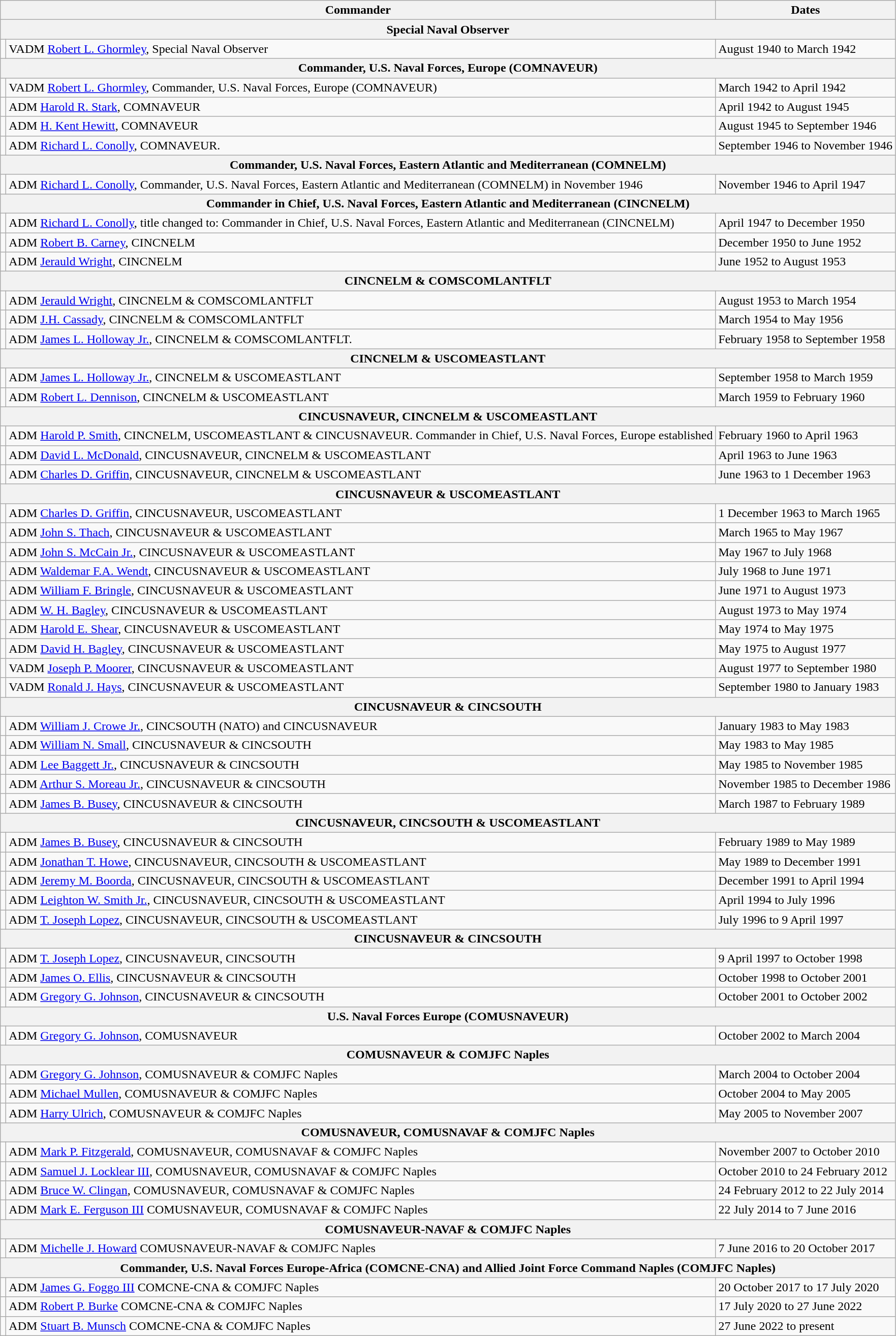<table class=wikitable>
<tr>
<th colspan=2>Commander</th>
<th>Dates</th>
</tr>
<tr>
<th colspan=3>Special Naval Observer</th>
</tr>
<tr>
<td></td>
<td>VADM <a href='#'>Robert L. Ghormley</a>, Special Naval Observer</td>
<td>August 1940 to March 1942</td>
</tr>
<tr>
<th colspan=3>Commander, U.S. Naval Forces, Europe (COMNAVEUR)</th>
</tr>
<tr>
<td></td>
<td>VADM <a href='#'>Robert L. Ghormley</a>, Commander, U.S. Naval Forces, Europe (COMNAVEUR)</td>
<td>March 1942 to April 1942</td>
</tr>
<tr>
<td></td>
<td>ADM <a href='#'>Harold R. Stark</a>, COMNAVEUR</td>
<td>April 1942 to August 1945</td>
</tr>
<tr>
<td></td>
<td>ADM <a href='#'>H. Kent Hewitt</a>, COMNAVEUR</td>
<td>August 1945 to September 1946</td>
</tr>
<tr>
<td></td>
<td>ADM <a href='#'>Richard L. Conolly</a>, COMNAVEUR.</td>
<td>September 1946 to November 1946</td>
</tr>
<tr>
<th colspan=3>Commander, U.S. Naval Forces, Eastern Atlantic and Mediterranean (COMNELM)</th>
</tr>
<tr>
<td></td>
<td>ADM <a href='#'>Richard L. Conolly</a>, Commander, U.S. Naval Forces, Eastern Atlantic and Mediterranean (COMNELM) in November 1946</td>
<td>November 1946 to April 1947</td>
</tr>
<tr>
<th colspan=3>Commander in Chief, U.S. Naval Forces, Eastern Atlantic and Mediterranean (CINCNELM)</th>
</tr>
<tr>
<td></td>
<td>ADM <a href='#'>Richard L. Conolly</a>, title changed to: Commander in Chief, U.S. Naval Forces, Eastern Atlantic and Mediterranean (CINCNELM)</td>
<td>April 1947 to December 1950</td>
</tr>
<tr>
<td></td>
<td>ADM <a href='#'>Robert B. Carney</a>, CINCNELM</td>
<td>December 1950 to June 1952</td>
</tr>
<tr>
<td></td>
<td>ADM <a href='#'>Jerauld Wright</a>, CINCNELM</td>
<td>June 1952 to August 1953</td>
</tr>
<tr>
<th colspan=3>CINCNELM & COMSCOMLANTFLT</th>
</tr>
<tr>
<td></td>
<td>ADM <a href='#'>Jerauld Wright</a>, CINCNELM & COMSCOMLANTFLT</td>
<td>August 1953 to March 1954</td>
</tr>
<tr>
<td></td>
<td>ADM <a href='#'>J.H. Cassady</a>, CINCNELM & COMSCOMLANTFLT</td>
<td>March 1954 to May 1956</td>
</tr>
<tr>
<td></td>
<td>ADM <a href='#'>James L. Holloway Jr.</a>, CINCNELM & COMSCOMLANTFLT.</td>
<td>February 1958 to September 1958</td>
</tr>
<tr>
<th colspan=3>CINCNELM & USCOMEASTLANT</th>
</tr>
<tr>
<td></td>
<td>ADM <a href='#'>James L. Holloway Jr.</a>, CINCNELM & USCOMEASTLANT</td>
<td>September 1958 to March 1959</td>
</tr>
<tr>
<td></td>
<td>ADM <a href='#'>Robert L. Dennison</a>, CINCNELM & USCOMEASTLANT</td>
<td>March 1959 to February 1960</td>
</tr>
<tr>
<th colspan=3>CINCUSNAVEUR, CINCNELM & USCOMEASTLANT</th>
</tr>
<tr>
<td></td>
<td>ADM <a href='#'>Harold P. Smith</a>, CINCNELM, USCOMEASTLANT & CINCUSNAVEUR. Commander in Chief, U.S. Naval Forces, Europe established</td>
<td>February 1960 to April 1963</td>
</tr>
<tr>
<td></td>
<td>ADM <a href='#'>David L. McDonald</a>, CINCUSNAVEUR, CINCNELM & USCOMEASTLANT</td>
<td>April 1963 to June 1963</td>
</tr>
<tr>
<td></td>
<td>ADM <a href='#'>Charles D. Griffin</a>, CINCUSNAVEUR, CINCNELM & USCOMEASTLANT</td>
<td>June 1963 to 1 December 1963</td>
</tr>
<tr>
<th colspan=3>CINCUSNAVEUR & USCOMEASTLANT</th>
</tr>
<tr>
<td></td>
<td>ADM <a href='#'>Charles D. Griffin</a>, CINCUSNAVEUR, USCOMEASTLANT</td>
<td>1 December 1963 to March 1965</td>
</tr>
<tr>
<td></td>
<td>ADM <a href='#'>John S. Thach</a>, CINCUSNAVEUR & USCOMEASTLANT</td>
<td>March 1965 to May 1967</td>
</tr>
<tr>
<td></td>
<td>ADM <a href='#'>John S. McCain Jr.</a>, CINCUSNAVEUR & USCOMEASTLANT</td>
<td>May 1967 to July 1968</td>
</tr>
<tr>
<td></td>
<td>ADM <a href='#'>Waldemar F.A. Wendt</a>, CINCUSNAVEUR & USCOMEASTLANT</td>
<td>July 1968 to June 1971</td>
</tr>
<tr>
<td></td>
<td>ADM <a href='#'>William F. Bringle</a>, CINCUSNAVEUR & USCOMEASTLANT</td>
<td>June 1971 to August 1973</td>
</tr>
<tr>
<td></td>
<td>ADM <a href='#'>W. H. Bagley</a>, CINCUSNAVEUR & USCOMEASTLANT</td>
<td>August 1973 to May 1974</td>
</tr>
<tr>
<td></td>
<td>ADM <a href='#'>Harold E. Shear</a>, CINCUSNAVEUR & USCOMEASTLANT</td>
<td>May 1974 to May 1975</td>
</tr>
<tr>
<td></td>
<td>ADM <a href='#'>David H. Bagley</a>, CINCUSNAVEUR & USCOMEASTLANT</td>
<td>May 1975 to August 1977</td>
</tr>
<tr>
<td></td>
<td>VADM <a href='#'>Joseph P. Moorer</a>, CINCUSNAVEUR & USCOMEASTLANT</td>
<td>August 1977 to September 1980</td>
</tr>
<tr>
<td></td>
<td>VADM <a href='#'>Ronald J. Hays</a>, CINCUSNAVEUR & USCOMEASTLANT</td>
<td>September 1980 to January 1983</td>
</tr>
<tr>
<th colspan=3>CINCUSNAVEUR & CINCSOUTH</th>
</tr>
<tr>
<td></td>
<td>ADM <a href='#'>William J. Crowe Jr.</a>, CINCSOUTH (NATO) and CINCUSNAVEUR</td>
<td>January 1983 to May 1983</td>
</tr>
<tr>
<td></td>
<td>ADM <a href='#'>William N. Small</a>, CINCUSNAVEUR & CINCSOUTH</td>
<td>May 1983 to May 1985</td>
</tr>
<tr>
<td></td>
<td>ADM <a href='#'>Lee Baggett Jr.</a>, CINCUSNAVEUR & CINCSOUTH</td>
<td>May 1985 to November 1985</td>
</tr>
<tr>
<td></td>
<td>ADM <a href='#'>Arthur S. Moreau Jr.</a>, CINCUSNAVEUR & CINCSOUTH</td>
<td>November 1985 to December 1986</td>
</tr>
<tr>
<td></td>
<td>ADM <a href='#'>James B. Busey</a>, CINCUSNAVEUR & CINCSOUTH</td>
<td>March 1987 to February 1989</td>
</tr>
<tr>
<th colspan=3>CINCUSNAVEUR, CINCSOUTH & USCOMEASTLANT</th>
</tr>
<tr>
<td></td>
<td>ADM <a href='#'>James B. Busey</a>, CINCUSNAVEUR & CINCSOUTH</td>
<td>February 1989 to May 1989</td>
</tr>
<tr>
<td></td>
<td>ADM <a href='#'>Jonathan T. Howe</a>, CINCUSNAVEUR, CINCSOUTH & USCOMEASTLANT</td>
<td>May 1989 to December 1991</td>
</tr>
<tr>
<td></td>
<td>ADM <a href='#'>Jeremy M. Boorda</a>, CINCUSNAVEUR, CINCSOUTH & USCOMEASTLANT</td>
<td>December 1991 to April 1994</td>
</tr>
<tr>
<td></td>
<td>ADM <a href='#'>Leighton W. Smith Jr.</a>, CINCUSNAVEUR, CINCSOUTH & USCOMEASTLANT</td>
<td>April 1994 to July 1996</td>
</tr>
<tr>
<td></td>
<td>ADM <a href='#'>T. Joseph Lopez</a>, CINCUSNAVEUR, CINCSOUTH & USCOMEASTLANT</td>
<td>July 1996 to 9 April 1997</td>
</tr>
<tr>
<th colspan=3>CINCUSNAVEUR & CINCSOUTH</th>
</tr>
<tr>
<td></td>
<td>ADM <a href='#'>T. Joseph Lopez</a>, CINCUSNAVEUR, CINCSOUTH</td>
<td>9 April 1997 to October 1998</td>
</tr>
<tr>
<td></td>
<td>ADM <a href='#'>James O. Ellis</a>, CINCUSNAVEUR & CINCSOUTH</td>
<td>October 1998 to October 2001</td>
</tr>
<tr>
<td></td>
<td>ADM <a href='#'>Gregory G. Johnson</a>, CINCUSNAVEUR & CINCSOUTH</td>
<td>October 2001 to October 2002</td>
</tr>
<tr>
<th colspan=3>U.S. Naval Forces Europe (COMUSNAVEUR)</th>
</tr>
<tr>
<td></td>
<td>ADM <a href='#'>Gregory G. Johnson</a>, COMUSNAVEUR</td>
<td>October 2002 to March 2004</td>
</tr>
<tr>
<th colspan=3>COMUSNAVEUR & COMJFC Naples</th>
</tr>
<tr>
<td></td>
<td>ADM <a href='#'>Gregory G. Johnson</a>, COMUSNAVEUR & COMJFC Naples</td>
<td>March 2004 to October 2004</td>
</tr>
<tr>
<td></td>
<td>ADM <a href='#'>Michael Mullen</a>, COMUSNAVEUR & COMJFC Naples</td>
<td>October 2004 to May 2005</td>
</tr>
<tr>
<td></td>
<td>ADM <a href='#'>Harry Ulrich</a>, COMUSNAVEUR & COMJFC Naples</td>
<td>May 2005 to November 2007</td>
</tr>
<tr>
<th colspan=3>COMUSNAVEUR, COMUSNAVAF & COMJFC Naples</th>
</tr>
<tr>
<td></td>
<td>ADM <a href='#'>Mark P. Fitzgerald</a>, COMUSNAVEUR, COMUSNAVAF & COMJFC Naples</td>
<td>November 2007 to October 2010</td>
</tr>
<tr>
<td></td>
<td>ADM <a href='#'>Samuel J. Locklear III</a>, COMUSNAVEUR, COMUSNAVAF & COMJFC Naples</td>
<td>October 2010 to 24 February 2012</td>
</tr>
<tr>
<td></td>
<td>ADM <a href='#'>Bruce W. Clingan</a>, COMUSNAVEUR, COMUSNAVAF & COMJFC Naples</td>
<td>24 February 2012 to 22 July 2014</td>
</tr>
<tr>
<td></td>
<td>ADM <a href='#'>Mark E. Ferguson III</a> COMUSNAVEUR, COMUSNAVAF & COMJFC Naples</td>
<td>22 July 2014 to 7 June 2016</td>
</tr>
<tr>
<th colspan=3>COMUSNAVEUR-NAVAF & COMJFC Naples</th>
</tr>
<tr>
<td></td>
<td>ADM <a href='#'>Michelle J. Howard</a> COMUSNAVEUR-NAVAF & COMJFC Naples</td>
<td>7 June 2016 to 20 October 2017</td>
</tr>
<tr>
<th colspan=3>Commander, U.S. Naval Forces Europe-Africa (COMCNE-CNA) and Allied Joint Force Command Naples (COMJFC Naples)</th>
</tr>
<tr>
<td></td>
<td>ADM <a href='#'>James G. Foggo III</a> COMCNE-CNA & COMJFC Naples</td>
<td>20 October 2017 to 17 July 2020</td>
</tr>
<tr>
<td></td>
<td>ADM <a href='#'>Robert P. Burke</a> COMCNE-CNA & COMJFC Naples</td>
<td>17 July 2020 to 27 June 2022</td>
</tr>
<tr>
<td></td>
<td>ADM <a href='#'>Stuart B. Munsch</a> COMCNE-CNA & COMJFC Naples</td>
<td>27 June 2022 to present</td>
</tr>
</table>
